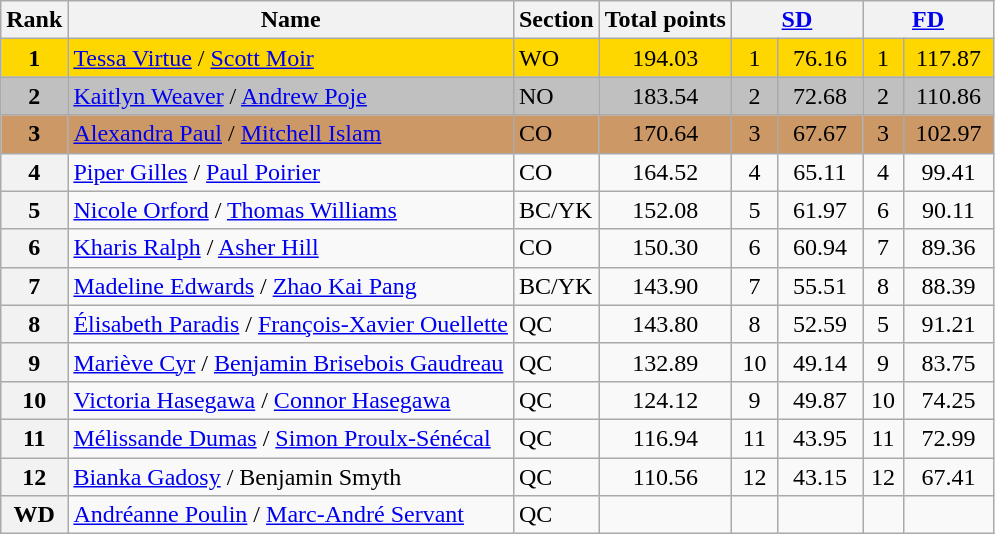<table class="wikitable sortable">
<tr>
<th>Rank</th>
<th>Name</th>
<th>Section</th>
<th>Total points</th>
<th colspan="2" width="80px"><a href='#'>SD</a></th>
<th colspan="2" width="80px"><a href='#'>FD</a></th>
</tr>
<tr bgcolor="gold">
<td align="center"><strong>1</strong></td>
<td><a href='#'>Tessa Virtue</a> / <a href='#'>Scott Moir</a></td>
<td>WO</td>
<td align="center">194.03</td>
<td align="center">1</td>
<td align="center">76.16</td>
<td align="center">1</td>
<td align="center">117.87</td>
</tr>
<tr bgcolor="silver">
<td align="center"><strong>2</strong></td>
<td><a href='#'>Kaitlyn Weaver</a> / <a href='#'>Andrew Poje</a></td>
<td>NO</td>
<td align="center">183.54</td>
<td align="center">2</td>
<td align="center">72.68</td>
<td align="center">2</td>
<td align="center">110.86</td>
</tr>
<tr bgcolor="cc9966">
<td align="center"><strong>3</strong></td>
<td><a href='#'>Alexandra Paul</a> / <a href='#'>Mitchell Islam</a></td>
<td>CO</td>
<td align="center">170.64</td>
<td align="center">3</td>
<td align="center">67.67</td>
<td align="center">3</td>
<td align="center">102.97</td>
</tr>
<tr>
<th>4</th>
<td><a href='#'>Piper Gilles</a> / <a href='#'>Paul Poirier</a></td>
<td>CO</td>
<td align="center">164.52</td>
<td align="center">4</td>
<td align="center">65.11</td>
<td align="center">4</td>
<td align="center">99.41</td>
</tr>
<tr>
<th>5</th>
<td><a href='#'>Nicole Orford</a> / <a href='#'>Thomas Williams</a></td>
<td>BC/YK</td>
<td align="center">152.08</td>
<td align="center">5</td>
<td align="center">61.97</td>
<td align="center">6</td>
<td align="center">90.11</td>
</tr>
<tr>
<th>6</th>
<td><a href='#'>Kharis Ralph</a> / <a href='#'>Asher Hill</a></td>
<td>CO</td>
<td align="center">150.30</td>
<td align="center">6</td>
<td align="center">60.94</td>
<td align="center">7</td>
<td align="center">89.36</td>
</tr>
<tr>
<th>7</th>
<td><a href='#'>Madeline Edwards</a> / <a href='#'>Zhao Kai Pang</a></td>
<td>BC/YK</td>
<td align="center">143.90</td>
<td align="center">7</td>
<td align="center">55.51</td>
<td align="center">8</td>
<td align="center">88.39</td>
</tr>
<tr>
<th>8</th>
<td><a href='#'>Élisabeth Paradis</a> / <a href='#'>François-Xavier Ouellette</a></td>
<td>QC</td>
<td align="center">143.80</td>
<td align="center">8</td>
<td align="center">52.59</td>
<td align="center">5</td>
<td align="center">91.21</td>
</tr>
<tr>
<th>9</th>
<td><a href='#'>Mariève Cyr</a> / <a href='#'>Benjamin Brisebois Gaudreau</a></td>
<td>QC</td>
<td align="center">132.89</td>
<td align="center">10</td>
<td align="center">49.14</td>
<td align="center">9</td>
<td align="center">83.75</td>
</tr>
<tr>
<th>10</th>
<td><a href='#'>Victoria Hasegawa</a> / <a href='#'>Connor Hasegawa</a></td>
<td>QC</td>
<td align="center">124.12</td>
<td align="center">9</td>
<td align="center">49.87</td>
<td align="center">10</td>
<td align="center">74.25</td>
</tr>
<tr>
<th>11</th>
<td><a href='#'>Mélissande Dumas</a> / <a href='#'>Simon Proulx-Sénécal</a></td>
<td>QC</td>
<td align="center">116.94</td>
<td align="center">11</td>
<td align="center">43.95</td>
<td align="center">11</td>
<td align="center">72.99</td>
</tr>
<tr>
<th>12</th>
<td><a href='#'>Bianka Gadosy</a> / Benjamin Smyth</td>
<td>QC</td>
<td align="center">110.56</td>
<td align="center">12</td>
<td align="center">43.15</td>
<td align="center">12</td>
<td align="center">67.41</td>
</tr>
<tr>
<th>WD</th>
<td><a href='#'>Andréanne Poulin</a> / <a href='#'>Marc-André Servant</a></td>
<td>QC</td>
<td></td>
<td></td>
<td></td>
<td></td>
<td></td>
</tr>
</table>
